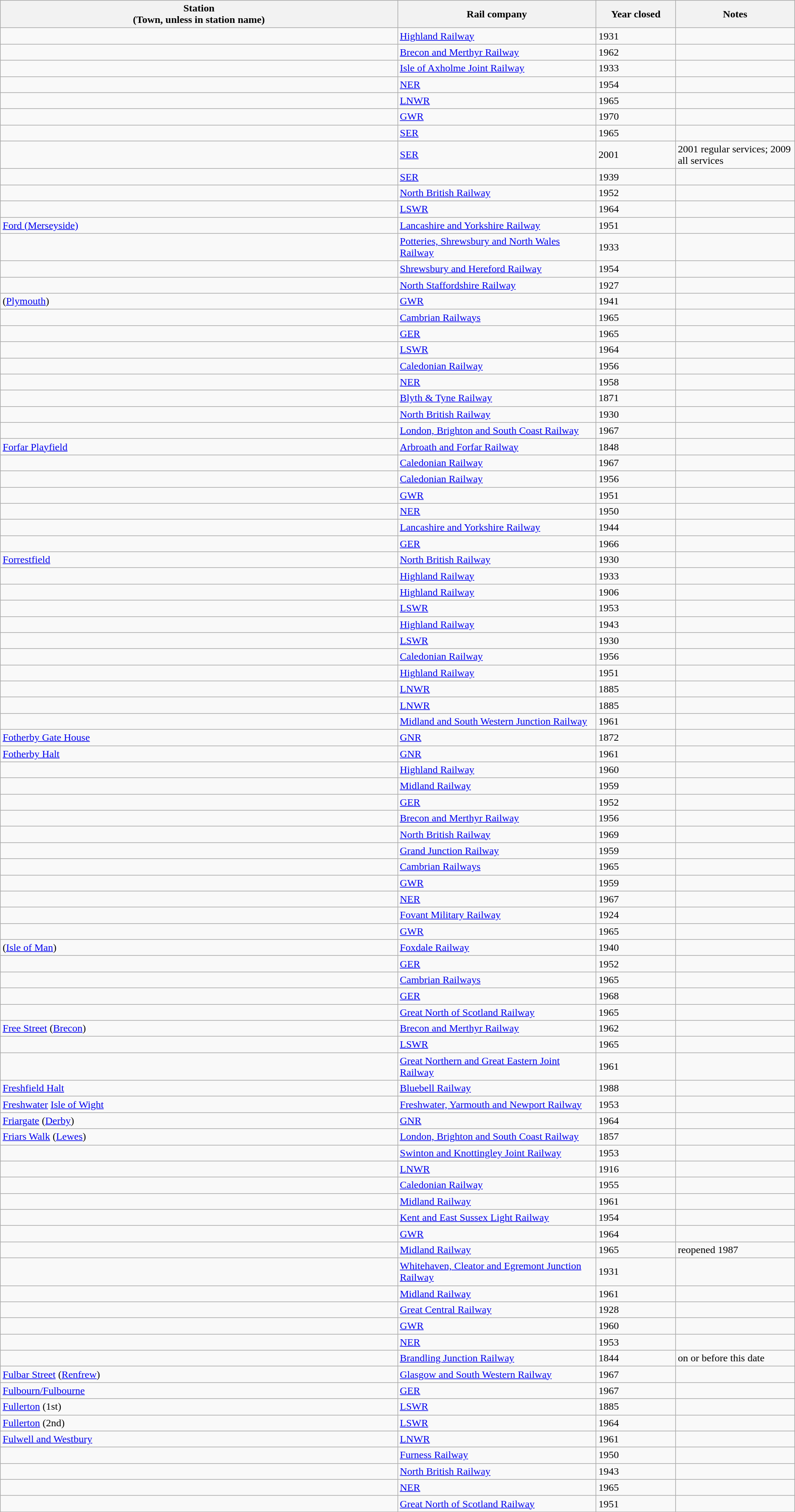<table class="wikitable sortable">
<tr>
<th style="width:50%">Station<br>(Town, unless in station name)</th>
<th style="width:25%">Rail company</th>
<th style="width:10%">Year closed</th>
<th style="width:20%">Notes</th>
</tr>
<tr>
<td></td>
<td><a href='#'>Highland Railway</a></td>
<td>1931</td>
<td></td>
</tr>
<tr>
<td></td>
<td><a href='#'>Brecon and Merthyr Railway</a></td>
<td>1962</td>
<td></td>
</tr>
<tr>
<td></td>
<td><a href='#'>Isle of Axholme Joint Railway</a></td>
<td>1933</td>
<td></td>
</tr>
<tr>
<td></td>
<td><a href='#'>NER</a></td>
<td>1954</td>
<td></td>
</tr>
<tr>
<td></td>
<td><a href='#'>LNWR</a></td>
<td>1965</td>
<td></td>
</tr>
<tr>
<td></td>
<td><a href='#'>GWR</a></td>
<td>1970</td>
<td></td>
</tr>
<tr>
<td></td>
<td><a href='#'>SER</a></td>
<td>1965</td>
<td></td>
</tr>
<tr>
<td></td>
<td><a href='#'>SER</a></td>
<td>2001</td>
<td>2001 regular services; 2009 all services</td>
</tr>
<tr>
<td></td>
<td><a href='#'>SER</a></td>
<td>1939</td>
<td></td>
</tr>
<tr>
<td></td>
<td><a href='#'>North British Railway</a></td>
<td>1952</td>
<td></td>
</tr>
<tr>
<td></td>
<td><a href='#'>LSWR</a></td>
<td>1964</td>
<td></td>
</tr>
<tr>
<td><a href='#'>Ford (Merseyside)</a></td>
<td><a href='#'>Lancashire and Yorkshire Railway</a></td>
<td>1951</td>
<td></td>
</tr>
<tr>
<td></td>
<td><a href='#'>Potteries, Shrewsbury and North Wales Railway</a></td>
<td>1933</td>
<td></td>
</tr>
<tr>
<td></td>
<td><a href='#'>Shrewsbury and Hereford Railway</a></td>
<td>1954</td>
<td></td>
</tr>
<tr>
<td></td>
<td><a href='#'>North Staffordshire Railway</a></td>
<td>1927</td>
<td></td>
</tr>
<tr>
<td> (<a href='#'>Plymouth</a>)</td>
<td><a href='#'>GWR</a></td>
<td>1941</td>
<td></td>
</tr>
<tr>
<td></td>
<td><a href='#'>Cambrian Railways</a></td>
<td>1965</td>
<td></td>
</tr>
<tr>
<td></td>
<td><a href='#'>GER</a></td>
<td>1965</td>
<td></td>
</tr>
<tr>
<td></td>
<td><a href='#'>LSWR</a></td>
<td>1964</td>
<td></td>
</tr>
<tr>
<td></td>
<td><a href='#'>Caledonian Railway</a></td>
<td>1956</td>
<td></td>
</tr>
<tr>
<td></td>
<td><a href='#'>NER</a></td>
<td>1958</td>
<td></td>
</tr>
<tr>
<td></td>
<td><a href='#'>Blyth & Tyne Railway</a></td>
<td>1871</td>
<td></td>
</tr>
<tr>
<td></td>
<td><a href='#'>North British Railway</a></td>
<td>1930</td>
<td></td>
</tr>
<tr>
<td></td>
<td><a href='#'>London, Brighton and South Coast Railway</a></td>
<td>1967</td>
<td></td>
</tr>
<tr>
<td><a href='#'>Forfar Playfield</a></td>
<td><a href='#'>Arbroath and Forfar Railway</a></td>
<td>1848</td>
<td></td>
</tr>
<tr>
<td></td>
<td><a href='#'>Caledonian Railway</a></td>
<td>1967</td>
<td></td>
</tr>
<tr>
<td></td>
<td><a href='#'>Caledonian Railway</a></td>
<td>1956</td>
<td></td>
</tr>
<tr>
<td></td>
<td><a href='#'>GWR</a></td>
<td>1951</td>
<td></td>
</tr>
<tr>
<td></td>
<td><a href='#'>NER</a></td>
<td>1950</td>
<td></td>
</tr>
<tr>
<td></td>
<td><a href='#'>Lancashire and Yorkshire Railway</a></td>
<td>1944</td>
<td></td>
</tr>
<tr>
<td></td>
<td><a href='#'>GER</a></td>
<td>1966</td>
<td></td>
</tr>
<tr>
<td><a href='#'>Forrestfield</a></td>
<td><a href='#'>North British Railway</a></td>
<td>1930</td>
<td></td>
</tr>
<tr>
<td></td>
<td><a href='#'>Highland Railway</a></td>
<td>1933</td>
<td></td>
</tr>
<tr>
<td></td>
<td><a href='#'>Highland Railway</a></td>
<td>1906</td>
<td></td>
</tr>
<tr>
<td></td>
<td><a href='#'>LSWR</a></td>
<td>1953</td>
<td></td>
</tr>
<tr>
<td></td>
<td><a href='#'>Highland Railway</a></td>
<td>1943</td>
<td></td>
</tr>
<tr>
<td></td>
<td><a href='#'>LSWR</a></td>
<td>1930</td>
<td></td>
</tr>
<tr>
<td></td>
<td><a href='#'>Caledonian Railway</a></td>
<td>1956</td>
<td></td>
</tr>
<tr>
<td></td>
<td><a href='#'>Highland Railway</a></td>
<td>1951</td>
<td></td>
</tr>
<tr>
<td></td>
<td><a href='#'>LNWR</a></td>
<td>1885</td>
<td></td>
</tr>
<tr>
<td></td>
<td><a href='#'>LNWR</a></td>
<td>1885</td>
<td></td>
</tr>
<tr>
<td></td>
<td><a href='#'>Midland and South Western Junction Railway</a></td>
<td>1961</td>
<td></td>
</tr>
<tr>
<td><a href='#'>Fotherby Gate House</a></td>
<td><a href='#'>GNR</a></td>
<td>1872</td>
<td></td>
</tr>
<tr>
<td><a href='#'>Fotherby Halt</a></td>
<td><a href='#'>GNR</a></td>
<td>1961</td>
<td></td>
</tr>
<tr>
<td></td>
<td><a href='#'>Highland Railway</a></td>
<td>1960</td>
<td></td>
</tr>
<tr>
<td></td>
<td><a href='#'>Midland Railway</a></td>
<td>1959</td>
<td></td>
</tr>
<tr>
<td></td>
<td><a href='#'>GER</a></td>
<td>1952</td>
<td></td>
</tr>
<tr>
<td></td>
<td><a href='#'>Brecon and Merthyr Railway</a></td>
<td>1956</td>
<td></td>
</tr>
<tr>
<td></td>
<td><a href='#'>North British Railway</a></td>
<td>1969</td>
<td></td>
</tr>
<tr>
<td></td>
<td><a href='#'>Grand Junction Railway</a></td>
<td>1959</td>
<td></td>
</tr>
<tr>
<td></td>
<td><a href='#'>Cambrian Railways</a></td>
<td>1965</td>
<td></td>
</tr>
<tr>
<td></td>
<td><a href='#'>GWR</a></td>
<td>1959</td>
<td></td>
</tr>
<tr>
<td></td>
<td><a href='#'>NER</a></td>
<td>1967</td>
<td></td>
</tr>
<tr>
<td></td>
<td><a href='#'>Fovant Military Railway</a></td>
<td>1924</td>
<td></td>
</tr>
<tr>
<td></td>
<td><a href='#'>GWR</a></td>
<td>1965</td>
<td></td>
</tr>
<tr>
<td> (<a href='#'>Isle of Man</a>)</td>
<td><a href='#'>Foxdale Railway</a></td>
<td>1940</td>
<td></td>
</tr>
<tr>
<td></td>
<td><a href='#'>GER</a></td>
<td>1952</td>
<td></td>
</tr>
<tr>
<td></td>
<td><a href='#'>Cambrian Railways</a></td>
<td>1965</td>
<td></td>
</tr>
<tr>
<td></td>
<td><a href='#'>GER</a></td>
<td>1968</td>
<td></td>
</tr>
<tr>
<td></td>
<td><a href='#'>Great North of Scotland Railway</a></td>
<td>1965</td>
<td></td>
</tr>
<tr>
<td><a href='#'>Free Street</a> (<a href='#'>Brecon</a>)</td>
<td><a href='#'>Brecon and Merthyr Railway</a></td>
<td>1962</td>
<td></td>
</tr>
<tr>
<td></td>
<td><a href='#'>LSWR</a></td>
<td>1965</td>
<td></td>
</tr>
<tr>
<td></td>
<td><a href='#'>Great Northern and Great Eastern Joint Railway</a></td>
<td>1961</td>
<td></td>
</tr>
<tr>
<td><a href='#'>Freshfield Halt</a></td>
<td><a href='#'>Bluebell Railway</a></td>
<td>1988</td>
<td></td>
</tr>
<tr>
<td><a href='#'>Freshwater</a> <a href='#'>Isle of Wight</a></td>
<td><a href='#'>Freshwater, Yarmouth and Newport Railway</a></td>
<td>1953</td>
<td></td>
</tr>
<tr>
<td><a href='#'>Friargate</a> (<a href='#'>Derby</a>)</td>
<td><a href='#'>GNR</a></td>
<td>1964</td>
<td></td>
</tr>
<tr>
<td><a href='#'>Friars Walk</a> (<a href='#'>Lewes</a>)</td>
<td><a href='#'>London, Brighton and South Coast Railway</a></td>
<td>1857</td>
<td></td>
</tr>
<tr>
<td></td>
<td><a href='#'>Swinton and Knottingley Joint Railway</a></td>
<td>1953</td>
<td></td>
</tr>
<tr>
<td></td>
<td><a href='#'>LNWR</a></td>
<td>1916</td>
<td></td>
</tr>
<tr>
<td></td>
<td><a href='#'>Caledonian Railway</a></td>
<td>1955</td>
<td></td>
</tr>
<tr>
<td></td>
<td><a href='#'>Midland Railway</a></td>
<td>1961</td>
<td></td>
</tr>
<tr>
<td></td>
<td><a href='#'>Kent and East Sussex Light Railway</a></td>
<td>1954</td>
<td></td>
</tr>
<tr>
<td></td>
<td><a href='#'>GWR</a></td>
<td>1964</td>
<td></td>
</tr>
<tr>
<td></td>
<td><a href='#'>Midland Railway</a></td>
<td>1965</td>
<td>reopened 1987</td>
</tr>
<tr>
<td></td>
<td><a href='#'>Whitehaven, Cleator and Egremont Junction Railway</a></td>
<td>1931</td>
<td></td>
</tr>
<tr>
<td></td>
<td><a href='#'>Midland Railway</a></td>
<td>1961</td>
<td></td>
</tr>
<tr>
<td></td>
<td><a href='#'>Great Central Railway</a></td>
<td>1928</td>
<td></td>
</tr>
<tr>
<td></td>
<td><a href='#'>GWR</a></td>
<td>1960</td>
<td></td>
</tr>
<tr>
<td></td>
<td><a href='#'>NER</a></td>
<td>1953</td>
<td></td>
</tr>
<tr>
<td></td>
<td><a href='#'>Brandling Junction Railway</a></td>
<td>1844</td>
<td>on or before this date</td>
</tr>
<tr>
<td><a href='#'>Fulbar Street</a> (<a href='#'>Renfrew</a>)</td>
<td><a href='#'>Glasgow and South Western Railway</a></td>
<td>1967</td>
<td></td>
</tr>
<tr>
<td><a href='#'>Fulbourn/Fulbourne</a></td>
<td><a href='#'>GER</a></td>
<td>1967</td>
<td></td>
</tr>
<tr>
<td><a href='#'>Fullerton</a> (1st)</td>
<td><a href='#'>LSWR</a></td>
<td>1885</td>
<td></td>
</tr>
<tr>
<td><a href='#'>Fullerton</a> (2nd)</td>
<td><a href='#'>LSWR</a></td>
<td>1964</td>
<td></td>
</tr>
<tr>
<td><a href='#'>Fulwell and Westbury</a></td>
<td><a href='#'>LNWR</a></td>
<td>1961</td>
<td></td>
</tr>
<tr>
<td></td>
<td><a href='#'>Furness Railway</a></td>
<td>1950</td>
<td></td>
</tr>
<tr>
<td></td>
<td><a href='#'>North British Railway</a></td>
<td>1943</td>
<td></td>
</tr>
<tr>
<td></td>
<td><a href='#'>NER</a></td>
<td>1965</td>
<td></td>
</tr>
<tr>
<td></td>
<td><a href='#'>Great North of Scotland Railway</a></td>
<td>1951</td>
<td></td>
</tr>
</table>
